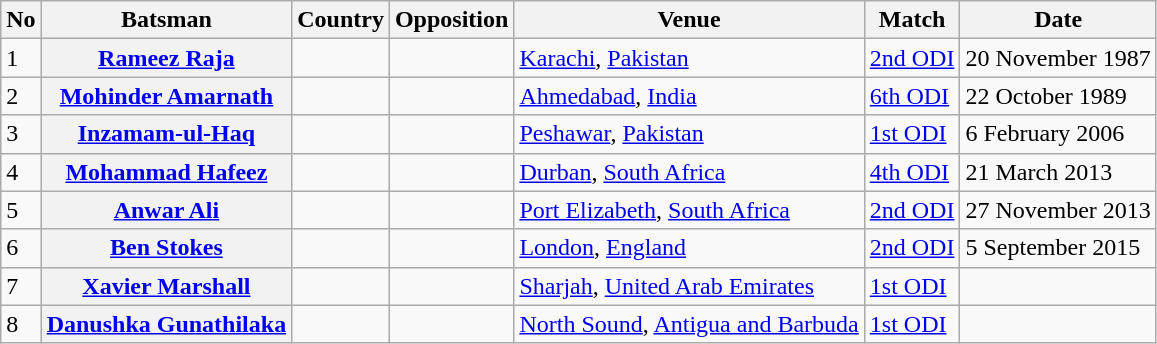<table class="wikitable sortable plainrowheaders">
<tr>
<th>No</th>
<th>Batsman</th>
<th>Country</th>
<th>Opposition</th>
<th>Venue</th>
<th>Match</th>
<th>Date</th>
</tr>
<tr>
<td>1</td>
<th scope="row"><a href='#'>Rameez Raja</a></th>
<td></td>
<td></td>
<td> <a href='#'>Karachi</a>, <a href='#'>Pakistan</a></td>
<td><a href='#'>2nd ODI</a></td>
<td>20 November 1987</td>
</tr>
<tr>
<td>2</td>
<th scope="row"><a href='#'>Mohinder Amarnath</a></th>
<td></td>
<td></td>
<td> <a href='#'>Ahmedabad</a>, <a href='#'>India</a></td>
<td><a href='#'>6th ODI</a></td>
<td>22 October 1989</td>
</tr>
<tr>
<td>3</td>
<th scope="row"><a href='#'>Inzamam-ul-Haq</a></th>
<td></td>
<td></td>
<td> <a href='#'>Peshawar</a>, <a href='#'>Pakistan</a></td>
<td><a href='#'>1st ODI</a></td>
<td>6 February 2006</td>
</tr>
<tr>
<td>4</td>
<th scope="row"><a href='#'>Mohammad Hafeez</a></th>
<td></td>
<td></td>
<td> <a href='#'>Durban</a>, <a href='#'>South Africa</a></td>
<td><a href='#'>4th ODI</a></td>
<td>21 March 2013</td>
</tr>
<tr>
<td>5</td>
<th scope="row"><a href='#'>Anwar Ali</a></th>
<td></td>
<td></td>
<td> <a href='#'>Port Elizabeth</a>, <a href='#'>South Africa</a></td>
<td><a href='#'>2nd ODI</a></td>
<td>27 November 2013</td>
</tr>
<tr>
<td>6</td>
<th scope="row"><a href='#'>Ben Stokes</a></th>
<td></td>
<td></td>
<td> <a href='#'>London</a>, <a href='#'>England</a></td>
<td><a href='#'>2nd ODI</a></td>
<td>5 September 2015</td>
</tr>
<tr>
<td>7</td>
<th scope="row"><a href='#'>Xavier Marshall</a></th>
<td></td>
<td></td>
<td> <a href='#'>Sharjah</a>, <a href='#'>United Arab Emirates</a></td>
<td><a href='#'>1st ODI</a></td>
<td></td>
</tr>
<tr>
<td>8</td>
<th scope="row"><a href='#'>Danushka Gunathilaka</a></th>
<td></td>
<td></td>
<td> <a href='#'>North Sound</a>, <a href='#'>Antigua and Barbuda</a></td>
<td><a href='#'>1st ODI</a></td>
<td></td>
</tr>
</table>
